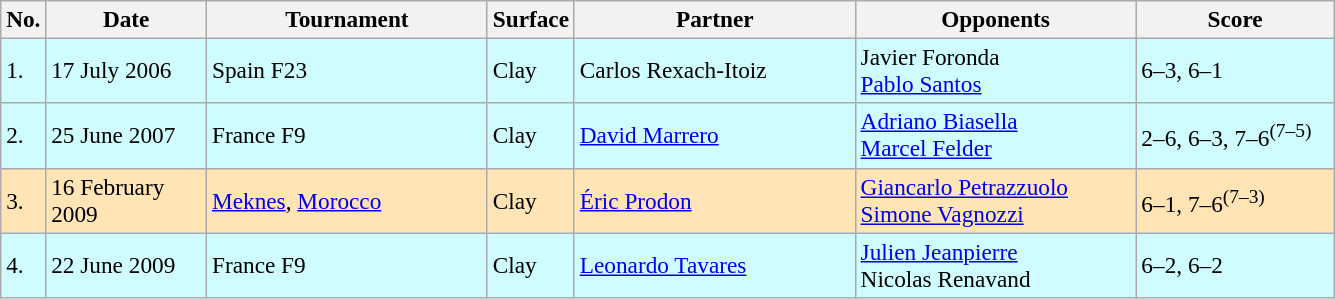<table class="sortable wikitable" style=font-size:97%>
<tr>
<th>No.</th>
<th width=100>Date</th>
<th width=180>Tournament</th>
<th>Surface</th>
<th width=180>Partner</th>
<th width=180>Opponents</th>
<th width=125>Score</th>
</tr>
<tr bgcolor=CFFCFF>
<td>1.</td>
<td>17 July 2006</td>
<td>Spain F23</td>
<td>Clay</td>
<td> Carlos Rexach-Itoiz</td>
<td> Javier Foronda<br> <a href='#'>Pablo Santos</a></td>
<td>6–3, 6–1</td>
</tr>
<tr bgcolor=CFFCFF>
<td>2.</td>
<td>25 June 2007</td>
<td>France F9</td>
<td>Clay</td>
<td> <a href='#'>David Marrero</a></td>
<td> <a href='#'>Adriano Biasella</a><br> <a href='#'>Marcel Felder</a></td>
<td>2–6, 6–3, 7–6<sup>(7–5)</sup></td>
</tr>
<tr bgcolor=moccasin>
<td>3.</td>
<td>16 February 2009</td>
<td><a href='#'>Meknes</a>, <a href='#'>Morocco</a></td>
<td>Clay</td>
<td> <a href='#'>Éric Prodon</a></td>
<td> <a href='#'>Giancarlo Petrazzuolo</a><br> <a href='#'>Simone Vagnozzi</a></td>
<td>6–1, 7–6<sup>(7–3)</sup></td>
</tr>
<tr bgcolor=CFFCFF>
<td>4.</td>
<td>22 June 2009</td>
<td>France F9</td>
<td>Clay</td>
<td> <a href='#'>Leonardo Tavares</a></td>
<td> <a href='#'>Julien Jeanpierre</a><br> Nicolas Renavand</td>
<td>6–2, 6–2</td>
</tr>
</table>
